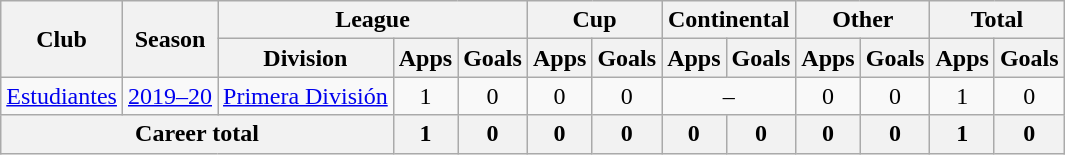<table class="wikitable" style="text-align: center">
<tr>
<th rowspan="2">Club</th>
<th rowspan="2">Season</th>
<th colspan="3">League</th>
<th colspan="2">Cup</th>
<th colspan="2">Continental</th>
<th colspan="2">Other</th>
<th colspan="2">Total</th>
</tr>
<tr>
<th>Division</th>
<th>Apps</th>
<th>Goals</th>
<th>Apps</th>
<th>Goals</th>
<th>Apps</th>
<th>Goals</th>
<th>Apps</th>
<th>Goals</th>
<th>Apps</th>
<th>Goals</th>
</tr>
<tr>
<td><a href='#'>Estudiantes</a></td>
<td><a href='#'>2019–20</a></td>
<td><a href='#'>Primera División</a></td>
<td>1</td>
<td>0</td>
<td>0</td>
<td>0</td>
<td colspan="2">–</td>
<td>0</td>
<td>0</td>
<td>1</td>
<td>0</td>
</tr>
<tr>
<th colspan=3>Career total</th>
<th>1</th>
<th>0</th>
<th>0</th>
<th>0</th>
<th>0</th>
<th>0</th>
<th>0</th>
<th>0</th>
<th>1</th>
<th>0</th>
</tr>
</table>
